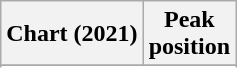<table class="wikitable sortable plainrowheaders" style="text-align:center">
<tr>
<th scope="col">Chart (2021)</th>
<th scope="col">Peak<br>position</th>
</tr>
<tr>
</tr>
<tr>
</tr>
<tr>
</tr>
<tr>
</tr>
<tr>
</tr>
<tr>
</tr>
<tr>
</tr>
<tr>
</tr>
<tr>
</tr>
<tr>
</tr>
<tr>
</tr>
<tr>
</tr>
</table>
